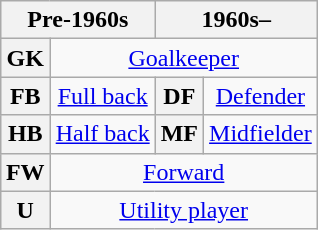<table class="wikitable plainrowheaders" style="text-align:center;margin-left:1em;float:right">
<tr>
<th colspan=2 scope=col>Pre-1960s</th>
<th colspan=2 scope=col>1960s–</th>
</tr>
<tr>
<th>GK</th>
<td colspan=3><a href='#'>Goalkeeper</a></td>
</tr>
<tr>
<th>FB</th>
<td><a href='#'>Full back</a></td>
<th>DF</th>
<td><a href='#'>Defender</a></td>
</tr>
<tr>
<th>HB</th>
<td><a href='#'>Half back</a></td>
<th>MF</th>
<td><a href='#'>Midfielder</a></td>
</tr>
<tr>
<th>FW</th>
<td colspan=3><a href='#'>Forward</a></td>
</tr>
<tr>
<th>U</th>
<td colspan=3><a href='#'>Utility player</a></td>
</tr>
</table>
